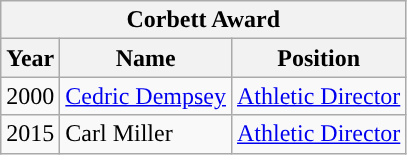<table class="wikitable">
<tr align="center">
<th colspan=5>Corbett Award</th>
</tr>
<tr>
<th>Year</th>
<th>Name</th>
<th>Position</th>
</tr>
<tr align="center" bgcolor="">
<td>2000</td>
<td><a href='#'>Cedric Dempsey</a></td>
<td><a href='#'>Athletic Director</a></td>
</tr>
<tr>
<td>2015</td>
<td>Carl Miller</td>
<td><a href='#'>Athletic Director</a></td>
</tr>
</table>
